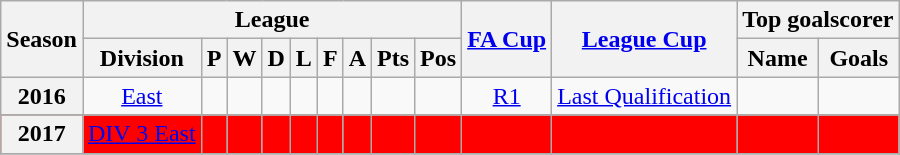<table class="wikitable" style="text-align: center">
<tr>
<th rowspan=2>Season</th>
<th colspan=9>League</th>
<th rowspan=2><a href='#'>FA Cup</a></th>
<th rowspan=2><a href='#'>League Cup</a></th>
<th colspan=2>Top goalscorer</th>
</tr>
<tr>
<th>Division</th>
<th>P</th>
<th>W</th>
<th>D</th>
<th>L</th>
<th>F</th>
<th>A</th>
<th>Pts</th>
<th>Pos</th>
<th>Name</th>
<th>Goals</th>
</tr>
<tr>
<th>2016</th>
<td><a href='#'>East</a></td>
<td></td>
<td></td>
<td></td>
<td></td>
<td></td>
<td></td>
<td></td>
<td></td>
<td><a href='#'>R1</a></td>
<td><a href='#'>Last Qualification</a></td>
<td></td>
<td></td>
</tr>
<tr>
</tr>
<tr bgcolor= red>
<th>2017</th>
<td><a href='#'>DIV 3 East</a></td>
<td><strong></strong></td>
<td></td>
<td></td>
<td></td>
<td></td>
<td></td>
<td></td>
<td></td>
<td></td>
<td></td>
<td></td>
<td></td>
</tr>
<tr>
</tr>
</table>
